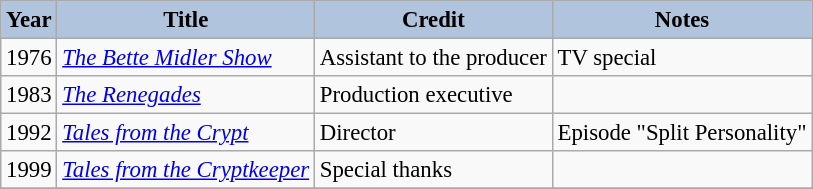<table class="wikitable" style="font-size:95%;">
<tr>
<th style="background:#B0C4DE;">Year</th>
<th style="background:#B0C4DE;">Title</th>
<th style="background:#B0C4DE;">Credit</th>
<th style="background:#B0C4DE;">Notes</th>
</tr>
<tr>
<td>1976</td>
<td><em><a href='#'>The Bette Midler Show</a></em></td>
<td>Assistant to the producer</td>
<td>TV special</td>
</tr>
<tr>
<td>1983</td>
<td><em><a href='#'>The Renegades</a></em></td>
<td>Production executive</td>
<td></td>
</tr>
<tr>
<td>1992</td>
<td><em><a href='#'>Tales from the Crypt</a></em></td>
<td>Director</td>
<td>Episode "Split Personality"</td>
</tr>
<tr>
<td>1999</td>
<td><em><a href='#'>Tales from the Cryptkeeper</a></em></td>
<td>Special thanks</td>
<td></td>
</tr>
<tr>
</tr>
</table>
